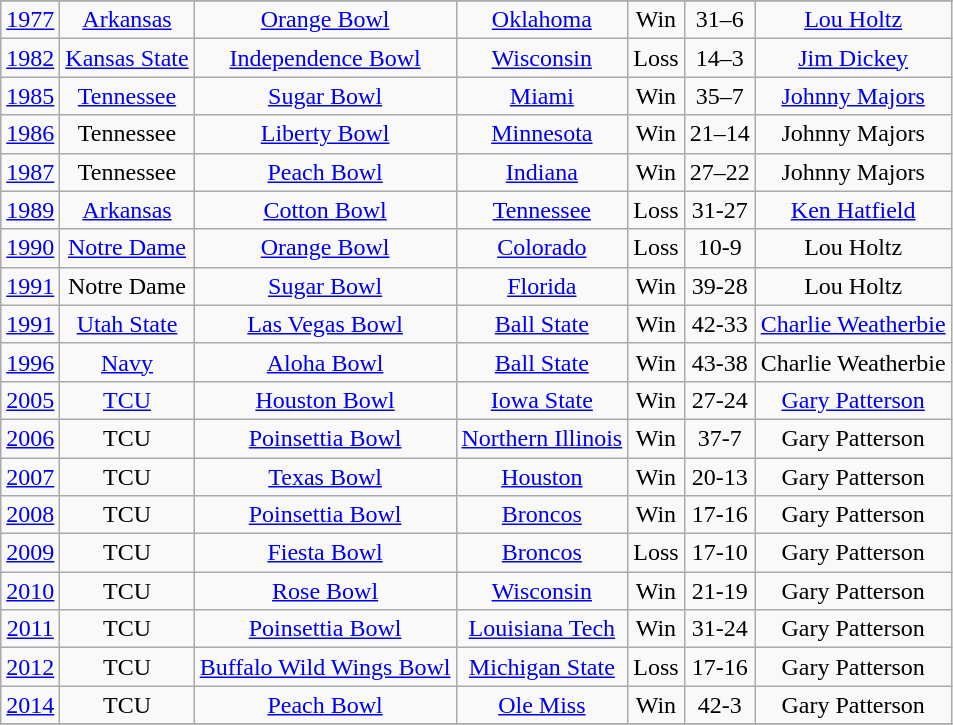<table class=wikitable style="text-align:center">
<tr>
</tr>
<tr>
<td><a href='#'>1977</a></td>
<td><a href='#'>Arkansas</a></td>
<td><a href='#'>Orange Bowl</a></td>
<td><a href='#'>Oklahoma</a></td>
<td>Win</td>
<td>31–6</td>
<td><a href='#'>Lou Holtz</a></td>
</tr>
<tr>
<td><a href='#'>1982</a></td>
<td><a href='#'>Kansas State</a></td>
<td><a href='#'>Independence Bowl</a></td>
<td><a href='#'>Wisconsin</a></td>
<td>Loss</td>
<td>14–3</td>
<td><a href='#'>Jim Dickey</a></td>
</tr>
<tr>
<td><a href='#'>1985</a></td>
<td><a href='#'>Tennessee</a></td>
<td><a href='#'>Sugar Bowl</a></td>
<td><a href='#'>Miami</a></td>
<td>Win</td>
<td>35–7</td>
<td><a href='#'>Johnny Majors</a></td>
</tr>
<tr>
<td><a href='#'>1986</a></td>
<td>Tennessee</td>
<td><a href='#'>Liberty Bowl</a></td>
<td><a href='#'>Minnesota</a></td>
<td>Win</td>
<td>21–14</td>
<td>Johnny Majors</td>
</tr>
<tr>
<td><a href='#'>1987</a></td>
<td>Tennessee</td>
<td><a href='#'>Peach Bowl</a></td>
<td><a href='#'>Indiana</a></td>
<td>Win</td>
<td>27–22</td>
<td>Johnny Majors</td>
</tr>
<tr>
<td><a href='#'>1989</a></td>
<td><a href='#'>Arkansas</a></td>
<td><a href='#'>Cotton Bowl</a></td>
<td><a href='#'>Tennessee</a></td>
<td>Loss</td>
<td>31-27</td>
<td><a href='#'>Ken Hatfield</a></td>
</tr>
<tr>
<td><a href='#'>1990</a></td>
<td><a href='#'>Notre Dame</a></td>
<td><a href='#'>Orange Bowl</a></td>
<td><a href='#'>Colorado</a></td>
<td>Loss</td>
<td>10-9</td>
<td>Lou Holtz</td>
</tr>
<tr>
<td><a href='#'>1991</a></td>
<td>Notre Dame</td>
<td><a href='#'>Sugar Bowl</a></td>
<td><a href='#'>Florida</a></td>
<td>Win</td>
<td>39-28</td>
<td>Lou Holtz</td>
</tr>
<tr>
<td><a href='#'>1991</a></td>
<td><a href='#'>Utah State</a></td>
<td><a href='#'>Las Vegas Bowl</a></td>
<td><a href='#'>Ball State</a></td>
<td>Win</td>
<td>42-33</td>
<td><a href='#'>Charlie Weatherbie</a></td>
</tr>
<tr>
<td><a href='#'>1996</a></td>
<td><a href='#'>Navy</a></td>
<td><a href='#'>Aloha Bowl</a></td>
<td><a href='#'>Ball State</a></td>
<td>Win</td>
<td>43-38</td>
<td>Charlie Weatherbie</td>
</tr>
<tr>
<td><a href='#'>2005</a></td>
<td><a href='#'>TCU</a></td>
<td><a href='#'>Houston Bowl</a></td>
<td><a href='#'>Iowa State</a></td>
<td>Win</td>
<td>27-24</td>
<td><a href='#'>Gary Patterson</a></td>
</tr>
<tr>
<td><a href='#'>2006</a></td>
<td>TCU</td>
<td><a href='#'>Poinsettia Bowl</a></td>
<td><a href='#'>Northern Illinois</a></td>
<td>Win</td>
<td>37-7</td>
<td>Gary Patterson</td>
</tr>
<tr>
<td><a href='#'>2007</a></td>
<td>TCU</td>
<td><a href='#'>Texas Bowl</a></td>
<td><a href='#'>Houston</a></td>
<td>Win</td>
<td>20-13</td>
<td>Gary Patterson</td>
</tr>
<tr>
<td><a href='#'>2008</a></td>
<td>TCU</td>
<td><a href='#'>Poinsettia Bowl</a></td>
<td><a href='#'>Broncos</a></td>
<td>Win</td>
<td>17-16</td>
<td>Gary Patterson</td>
</tr>
<tr>
<td><a href='#'>2009</a></td>
<td>TCU</td>
<td><a href='#'>Fiesta Bowl</a></td>
<td><a href='#'>Broncos</a></td>
<td>Loss</td>
<td>17-10</td>
<td>Gary Patterson</td>
</tr>
<tr>
<td><a href='#'>2010</a></td>
<td>TCU</td>
<td><a href='#'>Rose Bowl</a></td>
<td><a href='#'>Wisconsin</a></td>
<td>Win</td>
<td>21-19</td>
<td>Gary Patterson</td>
</tr>
<tr>
<td><a href='#'>2011</a></td>
<td>TCU</td>
<td><a href='#'>Poinsettia Bowl</a></td>
<td><a href='#'>Louisiana Tech</a></td>
<td>Win</td>
<td>31-24</td>
<td>Gary Patterson</td>
</tr>
<tr>
<td><a href='#'>2012</a></td>
<td>TCU</td>
<td><a href='#'>Buffalo Wild Wings Bowl</a></td>
<td><a href='#'>Michigan State</a></td>
<td>Loss</td>
<td>17-16</td>
<td>Gary Patterson</td>
</tr>
<tr>
<td><a href='#'>2014</a></td>
<td>TCU</td>
<td><a href='#'>Peach Bowl</a></td>
<td><a href='#'>Ole Miss</a></td>
<td>Win</td>
<td>42-3</td>
<td>Gary Patterson</td>
</tr>
<tr>
</tr>
</table>
